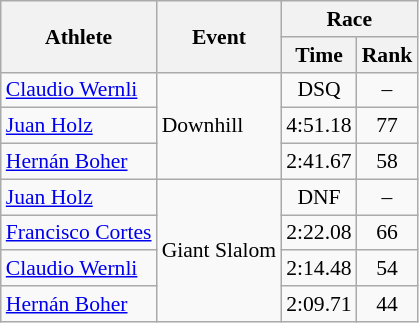<table class="wikitable" style="font-size:90%">
<tr>
<th rowspan="2">Athlete</th>
<th rowspan="2">Event</th>
<th colspan="2">Race</th>
</tr>
<tr>
<th>Time</th>
<th>Rank</th>
</tr>
<tr>
<td><a href='#'>Claudio Wernli</a></td>
<td rowspan="3">Downhill</td>
<td align="center">DSQ</td>
<td align="center">–</td>
</tr>
<tr>
<td><a href='#'>Juan Holz</a></td>
<td align="center">4:51.18</td>
<td align="center">77</td>
</tr>
<tr>
<td><a href='#'>Hernán Boher</a></td>
<td align="center">2:41.67</td>
<td align="center">58</td>
</tr>
<tr>
<td><a href='#'>Juan Holz</a></td>
<td rowspan="4">Giant Slalom</td>
<td align="center">DNF</td>
<td align="center">–</td>
</tr>
<tr>
<td><a href='#'>Francisco Cortes</a></td>
<td align="center">2:22.08</td>
<td align="center">66</td>
</tr>
<tr>
<td><a href='#'>Claudio Wernli</a></td>
<td align="center">2:14.48</td>
<td align="center">54</td>
</tr>
<tr>
<td><a href='#'>Hernán Boher</a></td>
<td align="center">2:09.71</td>
<td align="center">44</td>
</tr>
</table>
